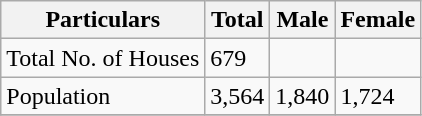<table class="wikitable sortable">
<tr>
<th>Particulars</th>
<th>Total</th>
<th>Male</th>
<th>Female</th>
</tr>
<tr>
<td>Total No. of Houses</td>
<td>679</td>
<td></td>
<td></td>
</tr>
<tr>
<td>Population</td>
<td>3,564</td>
<td>1,840</td>
<td>1,724</td>
</tr>
<tr>
</tr>
</table>
